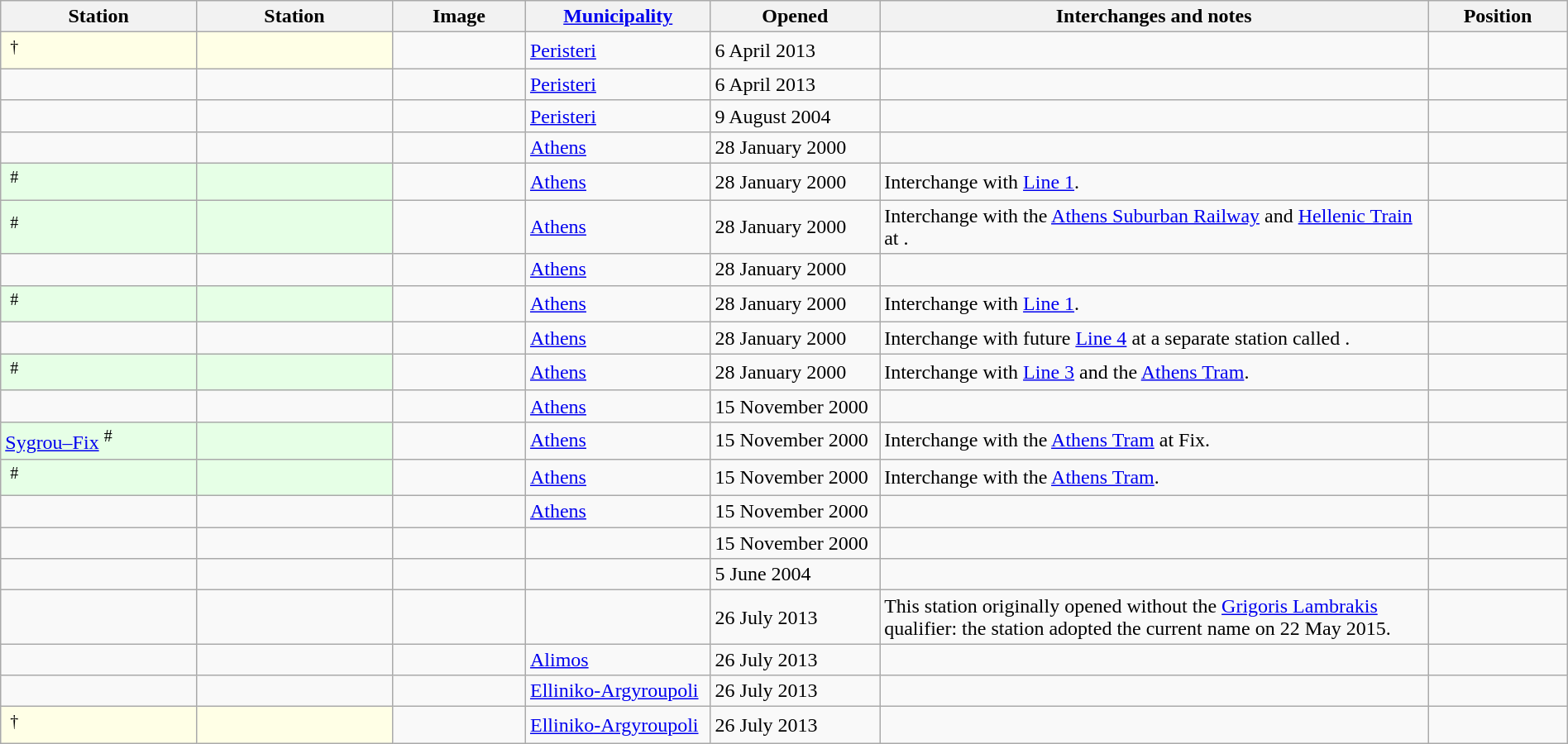<table class="wikitable sortable" style="width:100%">
<tr>
<th style="min-width:85px;width:12.5%">Station<br></th>
<th style="min-width:85px;width:12.5%">Station<br></th>
<th style="width:100px" class="unsortable">Image</th>
<th><a href='#'>Municipality</a></th>
<th data-sort-type="date">Opened</th>
<th style="width:35%" class="unsortable">Interchanges and notes</th>
<th style="width:105px" class="unsortable">Position</th>
</tr>
<tr>
<td style="background-color:#FFFFE6"> <sup>†</sup></td>
<td style="background-color:#FFFFE6"></td>
<td></td>
<td><a href='#'>Peristeri</a></td>
<td>6 April 2013</td>
<td></td>
<td></td>
</tr>
<tr>
<td></td>
<td></td>
<td></td>
<td><a href='#'>Peristeri</a></td>
<td>6 April 2013</td>
<td></td>
<td></td>
</tr>
<tr>
<td data-sort-value="Agios Antonios"></td>
<td></td>
<td></td>
<td><a href='#'>Peristeri</a></td>
<td>9 August 2004</td>
<td></td>
<td></td>
</tr>
<tr>
<td></td>
<td></td>
<td></td>
<td><a href='#'>Athens</a></td>
<td>28 January 2000</td>
<td></td>
<td></td>
</tr>
<tr>
<td style="background-color:#E6FFE6"> <sup>#</sup></td>
<td style="background-color:#E6FFE6"></td>
<td></td>
<td><a href='#'>Athens</a></td>
<td>28 January 2000</td>
<td>Interchange with <a href='#'>Line 1</a>.</td>
<td></td>
</tr>
<tr>
<td style="background-color:#E6FFE6"> <sup>#</sup></td>
<td style="background-color:#E6FFE6"></td>
<td></td>
<td><a href='#'>Athens</a></td>
<td>28 January 2000</td>
<td>Interchange with the <a href='#'>Athens Suburban Railway</a> and <a href='#'>Hellenic Train</a> at .</td>
<td></td>
</tr>
<tr>
<td></td>
<td></td>
<td></td>
<td><a href='#'>Athens</a></td>
<td>28 January 2000</td>
<td></td>
<td></td>
</tr>
<tr>
<td style="background-color:#E6FFE6"> <sup>#</sup></td>
<td style="background-color:#E6FFE6"></td>
<td></td>
<td><a href='#'>Athens</a></td>
<td>28 January 2000</td>
<td>Interchange with <a href='#'>Line 1</a>.</td>
<td></td>
</tr>
<tr>
<td></td>
<td></td>
<td></td>
<td><a href='#'>Athens</a></td>
<td>28 January 2000</td>
<td>Interchange with future <a href='#'>Line 4</a> at a separate station called .</td>
<td></td>
</tr>
<tr>
<td style="background-color:#E6FFE6"> <sup>#</sup></td>
<td style="background-color:#E6FFE6"></td>
<td></td>
<td><a href='#'>Athens</a></td>
<td>28 January 2000</td>
<td>Interchange with <a href='#'>Line 3</a> and the <a href='#'>Athens Tram</a>.</td>
<td></td>
</tr>
<tr>
<td></td>
<td></td>
<td></td>
<td><a href='#'>Athens</a></td>
<td>15 November 2000</td>
<td></td>
<td></td>
</tr>
<tr>
<td style="background-color:#E6FFE6"><a href='#'>Sygrou–Fix</a> <sup>#</sup></td>
<td style="background-color:#E6FFE6"></td>
<td></td>
<td><a href='#'>Athens</a></td>
<td>15 November 2000</td>
<td>Interchange with the <a href='#'>Athens Tram</a> at Fix.</td>
<td></td>
</tr>
<tr>
<td style="background-color:#E6FFE6"> <sup>#</sup></td>
<td style="background-color:#E6FFE6"></td>
<td></td>
<td><a href='#'>Athens</a></td>
<td>15 November 2000</td>
<td>Interchange with the <a href='#'>Athens Tram</a>.</td>
<td></td>
</tr>
<tr>
<td data-sort-value="Agios Ioannis"></td>
<td></td>
<td></td>
<td><a href='#'>Athens</a></td>
<td>15 November 2000</td>
<td></td>
<td></td>
</tr>
<tr>
<td></td>
<td></td>
<td></td>
<td></td>
<td>15 November 2000</td>
<td></td>
<td></td>
</tr>
<tr>
<td data-sort-value="Agios Dimitrios"><br></td>
<td></td>
<td></td>
<td></td>
<td>5 June 2004</td>
<td></td>
<td></td>
</tr>
<tr>
<td><br></td>
<td></td>
<td></td>
<td></td>
<td>26 July 2013</td>
<td>This station originally opened without the <a href='#'>Grigoris Lambrakis</a> qualifier: the station adopted the current name on 22 May 2015.</td>
<td></td>
</tr>
<tr>
<td></td>
<td></td>
<td></td>
<td><a href='#'>Alimos</a></td>
<td>26 July 2013</td>
<td></td>
<td></td>
</tr>
<tr>
<td></td>
<td></td>
<td></td>
<td><a href='#'>Elliniko-Argyroupoli</a></td>
<td>26 July 2013</td>
<td></td>
<td></td>
</tr>
<tr>
<td style="background-color:#FFFFE6"> <sup>†</sup></td>
<td style="background-color:#FFFFE6"></td>
<td></td>
<td><a href='#'>Elliniko-Argyroupoli</a></td>
<td>26 July 2013</td>
<td></td>
<td></td>
</tr>
</table>
